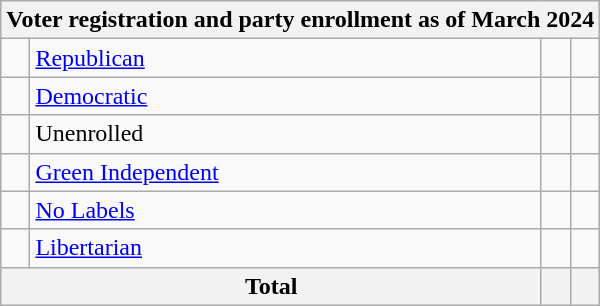<table class=wikitable>
<tr>
<th colspan = 6>Voter registration and party enrollment as of March 2024</th>
</tr>
<tr>
<td></td>
<td><a href='#'>Republican</a></td>
<td align = center></td>
<td align = center></td>
</tr>
<tr>
<td></td>
<td><a href='#'>Democratic</a></td>
<td align = center></td>
<td align = center></td>
</tr>
<tr>
<td></td>
<td>Unenrolled</td>
<td align = center></td>
<td align = center></td>
</tr>
<tr>
<td></td>
<td><a href='#'>Green Independent</a></td>
<td align = center></td>
<td align = center></td>
</tr>
<tr>
<td></td>
<td><a href='#'>No Labels</a></td>
<td align = center></td>
<td align = center></td>
</tr>
<tr>
<td></td>
<td><a href='#'>Libertarian</a></td>
<td align = center></td>
<td align = center></td>
</tr>
<tr>
<th colspan = 2>Total</th>
<th align = center></th>
<th align = center></th>
</tr>
</table>
